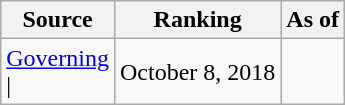<table class="wikitable" style="text-align:center">
<tr>
<th>Source</th>
<th>Ranking</th>
<th>As of</th>
</tr>
<tr>
<td align=left><a href='#'>Governing</a><br>| </td>
<td>October 8, 2018</td>
</tr>
</table>
